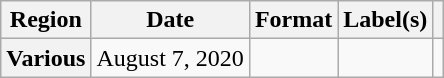<table class="wikitable plainrowheaders">
<tr>
<th scope="col">Region</th>
<th scope="col">Date</th>
<th scope="col">Format</th>
<th scope="col">Label(s)</th>
<th scope="col"></th>
</tr>
<tr>
<th scope="row">Various</th>
<td>August 7, 2020</td>
<td></td>
<td></td>
<td></td>
</tr>
</table>
